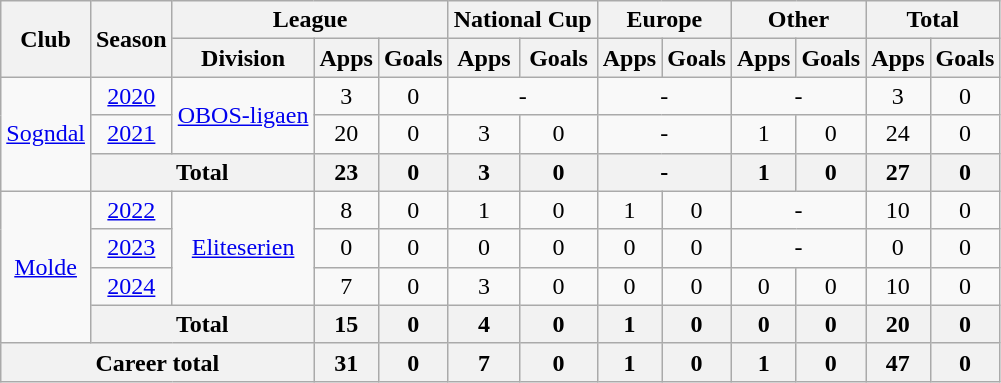<table class="wikitable" style="text-align: center">
<tr>
<th rowspan="2">Club</th>
<th rowspan="2">Season</th>
<th colspan="3">League</th>
<th colspan="2">National Cup</th>
<th colspan="2">Europe</th>
<th colspan="2">Other</th>
<th colspan="2">Total</th>
</tr>
<tr>
<th>Division</th>
<th>Apps</th>
<th>Goals</th>
<th>Apps</th>
<th>Goals</th>
<th>Apps</th>
<th>Goals</th>
<th>Apps</th>
<th>Goals</th>
<th>Apps</th>
<th>Goals</th>
</tr>
<tr>
<td rowspan=3><a href='#'>Sogndal</a></td>
<td><a href='#'>2020</a></td>
<td rowspan=2><a href='#'>OBOS-ligaen</a></td>
<td>3</td>
<td>0</td>
<td colspan="2">-</td>
<td colspan="2">-</td>
<td colspan="2">-</td>
<td>3</td>
<td>0</td>
</tr>
<tr>
<td><a href='#'>2021</a></td>
<td>20</td>
<td>0</td>
<td>3</td>
<td>0</td>
<td colspan="2">-</td>
<td>1</td>
<td>0</td>
<td>24</td>
<td>0</td>
</tr>
<tr>
<th colspan=2>Total</th>
<th>23</th>
<th>0</th>
<th>3</th>
<th>0</th>
<th colspan="2">-</th>
<th>1</th>
<th>0</th>
<th>27</th>
<th>0</th>
</tr>
<tr>
<td rowspan=4><a href='#'>Molde</a></td>
<td><a href='#'>2022</a></td>
<td rowspan=3><a href='#'>Eliteserien</a></td>
<td>8</td>
<td>0</td>
<td>1</td>
<td>0</td>
<td>1</td>
<td>0</td>
<td colspan="2">-</td>
<td>10</td>
<td>0</td>
</tr>
<tr>
<td><a href='#'>2023</a></td>
<td>0</td>
<td>0</td>
<td>0</td>
<td>0</td>
<td>0</td>
<td>0</td>
<td colspan="2">-</td>
<td>0</td>
<td>0</td>
</tr>
<tr>
<td><a href='#'>2024</a></td>
<td>7</td>
<td>0</td>
<td>3</td>
<td>0</td>
<td>0</td>
<td>0</td>
<td>0</td>
<td>0</td>
<td>10</td>
<td>0</td>
</tr>
<tr>
<th colspan=2>Total</th>
<th>15</th>
<th>0</th>
<th>4</th>
<th>0</th>
<th>1</th>
<th>0</th>
<th>0</th>
<th>0</th>
<th>20</th>
<th>0</th>
</tr>
<tr>
<th colspan="3">Career total</th>
<th>31</th>
<th>0</th>
<th>7</th>
<th>0</th>
<th>1</th>
<th>0</th>
<th>1</th>
<th>0</th>
<th>47</th>
<th>0</th>
</tr>
</table>
